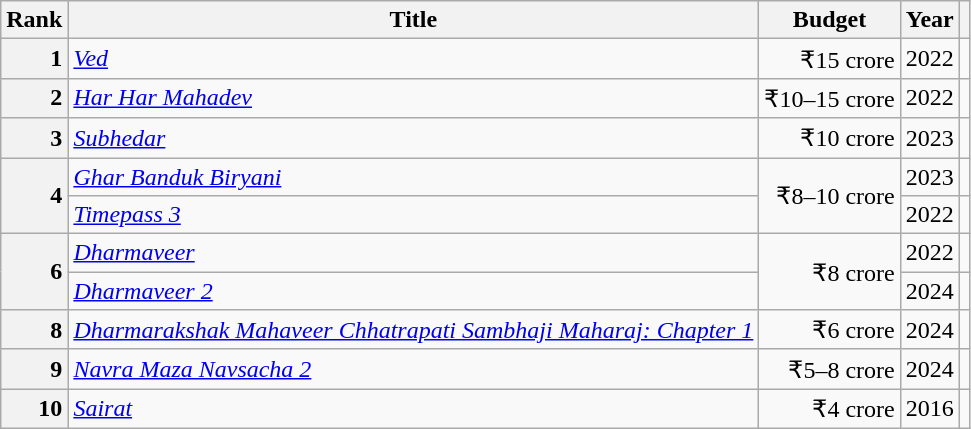<table class="wikitable sortable plainrowheaders">
<tr>
<th scope="col">Rank</th>
<th scope="col">Title</th>
<th scope="col">Budget</th>
<th scope="col">Year</th>
<th scope="col" class="unsortable"></th>
</tr>
<tr>
<th scope="row" style=text-align:right>1</th>
<td><em><a href='#'>Ved</a></em></td>
<td align="right">₹15 crore</td>
<td align="center">2022</td>
<td align="center"></td>
</tr>
<tr>
<th scope="row" style=text-align:right>2</th>
<td><em><a href='#'>Har Har Mahadev</a></em></td>
<td align="right">₹10–15 crore</td>
<td align="center">2022</td>
<td align="center"></td>
</tr>
<tr>
<th scope="row" style=text-align:right>3</th>
<td><em><a href='#'>Subhedar</a></em></td>
<td align="right">₹10 crore</td>
<td align="center">2023</td>
<td align="center"></td>
</tr>
<tr>
<th rowspan="2" scope="row" style="text-align:right">4</th>
<td><em><a href='#'>Ghar Banduk Biryani</a></em></td>
<td rowspan="2" align="right">₹8–10 crore</td>
<td align="center">2023</td>
<td align="center"></td>
</tr>
<tr>
<td><em><a href='#'>Timepass 3</a></em></td>
<td align="center">2022</td>
<td align="center"></td>
</tr>
<tr>
<th rowspan="2" scope="row" style="text-align:right">6</th>
<td><em><a href='#'>Dharmaveer</a></em></td>
<td rowspan="2" align="right">₹8 crore</td>
<td align="center">2022</td>
<td style="text-align:center;"></td>
</tr>
<tr>
<td><em><a href='#'>Dharmaveer 2</a></em></td>
<td align="center">2024</td>
<td align="center"></td>
</tr>
<tr>
<th scope="row" style="text-align:right">8</th>
<td><a href='#'><em>Dharmarakshak Mahaveer Chhatrapati Sambhaji Maharaj: Chapter 1</em></a></td>
<td align="right">₹6 crore</td>
<td align="center">2024</td>
<td align="center"></td>
</tr>
<tr>
<th scope="row" style="text-align:right">9</th>
<td><em><a href='#'>Navra Maza Navsacha 2</a></em></td>
<td align="right">₹5–8 crore</td>
<td align="center">2024</td>
<td align="center"></td>
</tr>
<tr>
<th scope="row" style="text-align:right">10</th>
<td><em><a href='#'>Sairat</a></em></td>
<td align="right">₹4 crore</td>
<td align="center">2016</td>
<td align="center"></td>
</tr>
</table>
